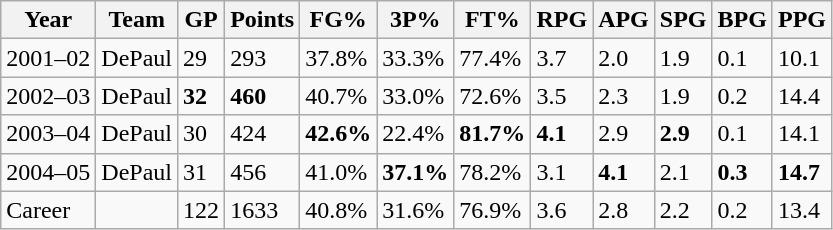<table class="wikitable">
<tr>
<th>Year</th>
<th>Team</th>
<th>GP</th>
<th>Points</th>
<th>FG%</th>
<th>3P%</th>
<th>FT%</th>
<th>RPG</th>
<th>APG</th>
<th>SPG</th>
<th>BPG</th>
<th>PPG</th>
</tr>
<tr>
<td>2001–02</td>
<td>DePaul</td>
<td>29</td>
<td>293</td>
<td>37.8%</td>
<td>33.3%</td>
<td>77.4%</td>
<td>3.7</td>
<td>2.0</td>
<td>1.9</td>
<td>0.1</td>
<td>10.1</td>
</tr>
<tr>
<td>2002–03</td>
<td>DePaul</td>
<td><strong>32</strong></td>
<td><strong>460</strong></td>
<td>40.7%</td>
<td>33.0%</td>
<td>72.6%</td>
<td>3.5</td>
<td>2.3</td>
<td>1.9</td>
<td>0.2</td>
<td>14.4</td>
</tr>
<tr>
<td>2003–04</td>
<td>DePaul</td>
<td>30</td>
<td>424</td>
<td><strong>42.6%</strong></td>
<td>22.4%</td>
<td><strong>81.7%</strong></td>
<td><strong>4.1</strong></td>
<td>2.9</td>
<td><strong>2.9</strong></td>
<td>0.1</td>
<td>14.1</td>
</tr>
<tr>
<td>2004–05</td>
<td>DePaul</td>
<td>31</td>
<td>456</td>
<td>41.0%</td>
<td><strong>37.1%</strong></td>
<td>78.2%</td>
<td>3.1</td>
<td><strong>4.1</strong></td>
<td>2.1</td>
<td><strong>0.3</strong></td>
<td><strong>14.7</strong></td>
</tr>
<tr>
<td>Career</td>
<td></td>
<td>122</td>
<td>1633</td>
<td>40.8%</td>
<td>31.6%</td>
<td>76.9%</td>
<td>3.6</td>
<td>2.8</td>
<td>2.2</td>
<td>0.2</td>
<td>13.4</td>
</tr>
</table>
